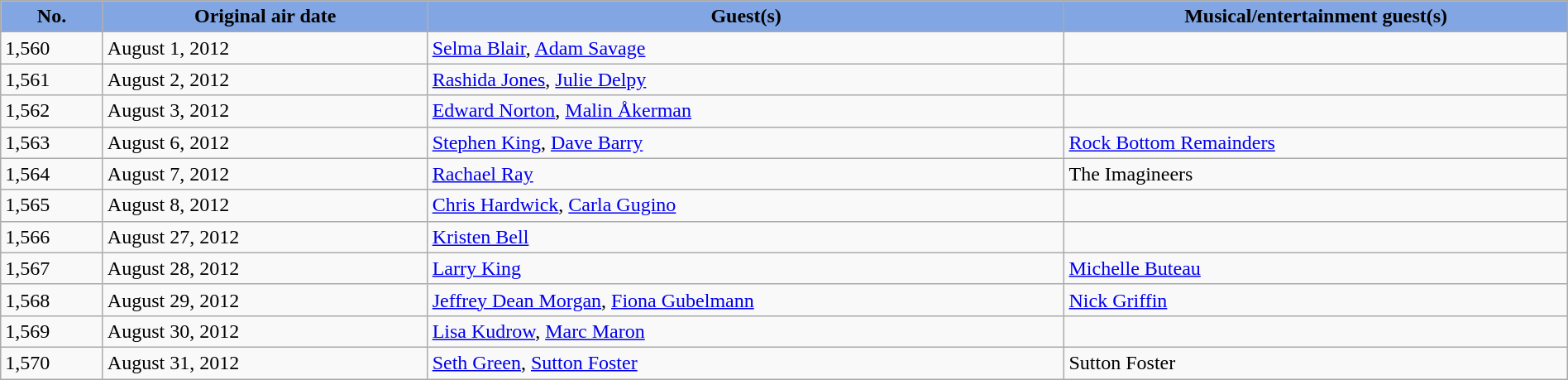<table class="wikitable plainrowheaders" style="width:100%;">
<tr>
<th style="width:50px; background:#81a6e3;">No.</th>
<th style="width:175px; background:#81a6e3;">Original air date</th>
<th style="width:350px; background:#81a6e3;">Guest(s)</th>
<th style="width:275px; background:#81a6e3;">Musical/entertainment guest(s)</th>
</tr>
<tr>
<td>1,560</td>
<td>August 1, 2012</td>
<td><a href='#'>Selma Blair</a>, <a href='#'>Adam Savage</a></td>
<td></td>
</tr>
<tr>
<td>1,561</td>
<td>August 2, 2012</td>
<td><a href='#'>Rashida Jones</a>, <a href='#'>Julie Delpy</a></td>
<td></td>
</tr>
<tr>
<td>1,562</td>
<td>August 3, 2012</td>
<td><a href='#'>Edward Norton</a>, <a href='#'>Malin Åkerman</a></td>
<td></td>
</tr>
<tr>
<td>1,563</td>
<td>August 6, 2012</td>
<td><a href='#'>Stephen King</a>, <a href='#'>Dave Barry</a></td>
<td><a href='#'>Rock Bottom Remainders</a></td>
</tr>
<tr>
<td>1,564</td>
<td>August 7, 2012</td>
<td><a href='#'>Rachael Ray</a></td>
<td>The Imagineers</td>
</tr>
<tr>
<td>1,565</td>
<td>August 8, 2012</td>
<td><a href='#'>Chris Hardwick</a>, <a href='#'>Carla Gugino</a></td>
<td></td>
</tr>
<tr>
<td>1,566</td>
<td>August 27, 2012</td>
<td><a href='#'>Kristen Bell</a></td>
<td></td>
</tr>
<tr>
<td>1,567</td>
<td>August 28, 2012</td>
<td><a href='#'>Larry King</a></td>
<td><a href='#'>Michelle Buteau</a></td>
</tr>
<tr>
<td>1,568</td>
<td>August 29, 2012</td>
<td><a href='#'>Jeffrey Dean Morgan</a>, <a href='#'>Fiona Gubelmann</a></td>
<td><a href='#'>Nick Griffin</a></td>
</tr>
<tr>
<td>1,569</td>
<td>August 30, 2012</td>
<td><a href='#'>Lisa Kudrow</a>, <a href='#'>Marc Maron</a></td>
<td></td>
</tr>
<tr>
<td>1,570</td>
<td>August 31, 2012</td>
<td><a href='#'>Seth Green</a>, <a href='#'>Sutton Foster</a></td>
<td>Sutton Foster</td>
</tr>
</table>
